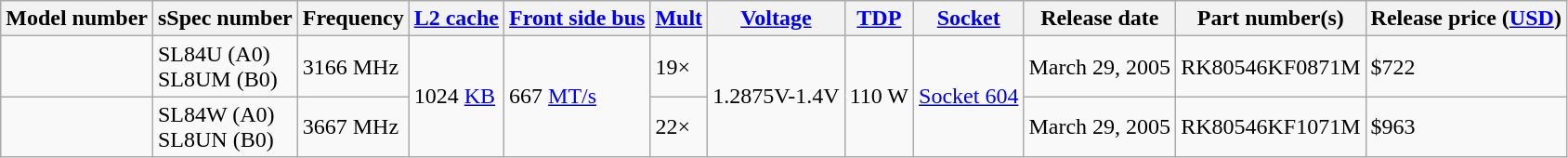<table class="wikitable sortable">
<tr>
<th>Model number</th>
<th>sSpec number</th>
<th>Frequency</th>
<th><a href='#'>L2 cache</a></th>
<th><a href='#'>Front side bus</a></th>
<th><a href='#'>Mult</a></th>
<th><a href='#'>Voltage</a></th>
<th><a href='#'>TDP</a></th>
<th><a href='#'>Socket</a></th>
<th>Release date</th>
<th>Part number(s)</th>
<th>Release price (<a href='#'>USD</a>)</th>
</tr>
<tr>
<td></td>
<td>SL84U (A0)<br> SL8UM (B0)</td>
<td>3166 MHz</td>
<td rowspan="2">1024 <a href='#'>KB</a></td>
<td rowspan="2">667 <a href='#'>MT/s</a></td>
<td>19×</td>
<td rowspan="2">1.2875V-1.4V</td>
<td rowspan="2">110 W</td>
<td rowspan="2"><a href='#'>Socket 604</a></td>
<td>March 29, 2005</td>
<td>RK80546KF0871M</td>
<td>$722</td>
</tr>
<tr>
<td></td>
<td>SL84W (A0)<br> SL8UN (B0)</td>
<td>3667 MHz</td>
<td>22×</td>
<td>March 29, 2005</td>
<td>RK80546KF1071M</td>
<td>$963</td>
</tr>
</table>
